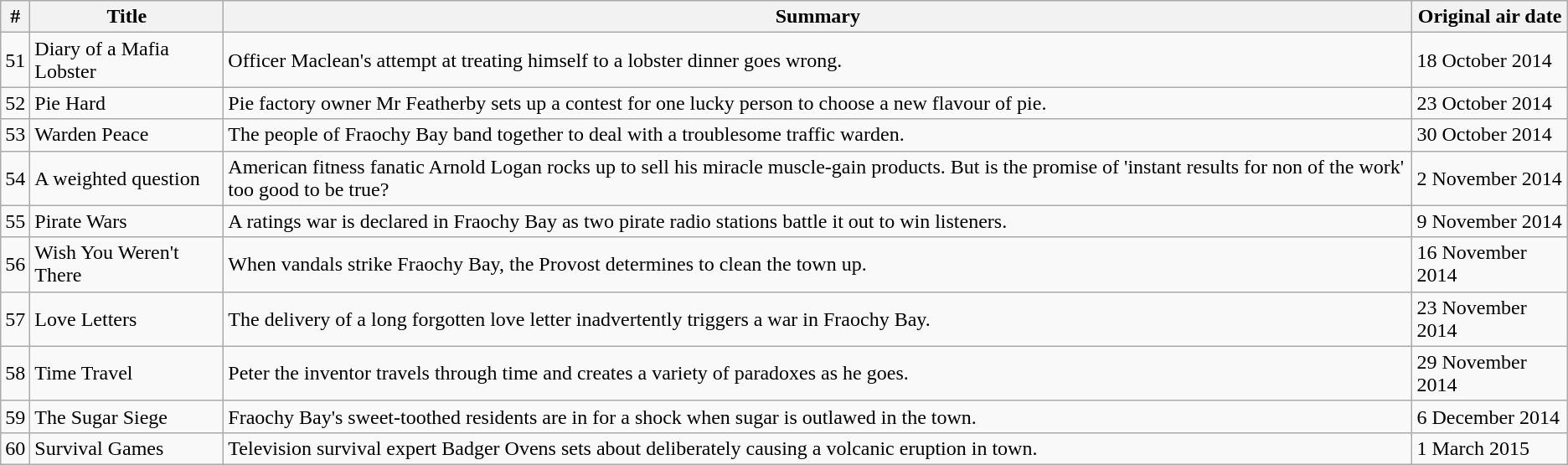<table class="wikitable">
<tr>
<th>#</th>
<th>Title</th>
<th>Summary</th>
<th>Original air date</th>
</tr>
<tr>
<td>51</td>
<td>Diary of a Mafia Lobster</td>
<td>Officer Maclean's attempt at treating himself to a lobster dinner goes wrong.</td>
<td>18 October 2014</td>
</tr>
<tr>
<td>52</td>
<td>Pie Hard</td>
<td>Pie factory owner Mr Featherby sets up a contest for one lucky person to choose a new flavour of pie.</td>
<td>23 October 2014</td>
</tr>
<tr>
<td>53</td>
<td>Warden Peace</td>
<td>The people of Fraochy Bay band together to deal with a troublesome traffic warden.</td>
<td>30 October 2014</td>
</tr>
<tr>
<td>54</td>
<td>A weighted question</td>
<td>American fitness fanatic Arnold Logan rocks up to sell his miracle muscle-gain products. But is the promise of 'instant results for non of the work' too good to be true?</td>
<td>2 November 2014</td>
</tr>
<tr>
<td>55</td>
<td>Pirate Wars</td>
<td>A ratings war is declared in Fraochy Bay as two pirate radio stations battle it out to win listeners.</td>
<td>9 November 2014</td>
</tr>
<tr>
<td>56</td>
<td>Wish You Weren't There</td>
<td>When vandals strike Fraochy Bay, the Provost determines to clean the town up.</td>
<td>16 November 2014</td>
</tr>
<tr>
<td>57</td>
<td>Love Letters</td>
<td>The delivery of a long forgotten love letter inadvertently triggers a war in Fraochy Bay.</td>
<td>23 November 2014</td>
</tr>
<tr>
<td>58</td>
<td>Time Travel</td>
<td>Peter the inventor travels through time and creates a variety of paradoxes as he goes.</td>
<td>29 November 2014</td>
</tr>
<tr>
<td>59</td>
<td>The Sugar Siege</td>
<td>Fraochy Bay's sweet-toothed residents are in for a shock when sugar is outlawed in the town.</td>
<td>6 December 2014</td>
</tr>
<tr>
<td>60</td>
<td>Survival Games</td>
<td>Television survival expert Badger Ovens sets about deliberately causing a volcanic eruption in town.</td>
<td>1 March 2015</td>
</tr>
</table>
